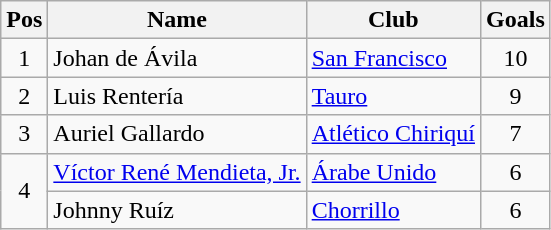<table class="wikitable" border="1">
<tr>
<th width="23">Pos</th>
<th>Name</th>
<th>Club</th>
<th>Goals</th>
</tr>
<tr>
<td align=center>1</td>
<td> Johan de Ávila</td>
<td><a href='#'>San Francisco</a></td>
<td align=center>10</td>
</tr>
<tr>
<td align=center>2</td>
<td> Luis Rentería</td>
<td><a href='#'>Tauro</a></td>
<td align=center>9</td>
</tr>
<tr>
<td align=center>3</td>
<td> Auriel Gallardo</td>
<td><a href='#'>Atlético Chiriquí</a></td>
<td align=center>7</td>
</tr>
<tr>
<td align=center rowspan=2>4</td>
<td> <a href='#'>Víctor René Mendieta, Jr.</a></td>
<td><a href='#'>Árabe Unido</a></td>
<td align=center>6</td>
</tr>
<tr>
<td> Johnny Ruíz</td>
<td><a href='#'>Chorrillo</a></td>
<td align=center>6</td>
</tr>
</table>
